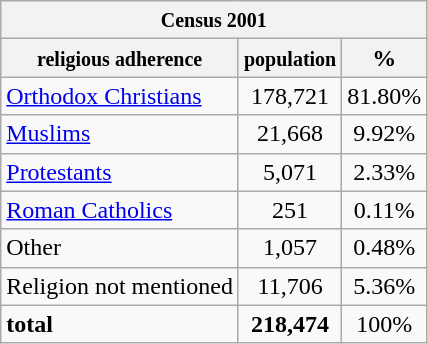<table class="wikitable">
<tr>
<th colspan=3><small>Census 2001</small></th>
</tr>
<tr>
<th><small>religious adherence</small></th>
<th><small>population</small></th>
<th>%</th>
</tr>
<tr>
<td><a href='#'>Orthodox Christians</a></td>
<td align="middle">178,721</td>
<td align="middle">81.80%</td>
</tr>
<tr>
<td><a href='#'>Muslims</a></td>
<td align="middle">21,668</td>
<td align="middle">9.92%</td>
</tr>
<tr>
<td><a href='#'>Protestants</a></td>
<td align="middle">5,071</td>
<td align="middle">2.33%</td>
</tr>
<tr>
<td><a href='#'>Roman Catholics</a></td>
<td align="middle">251</td>
<td align="middle">0.11%</td>
</tr>
<tr>
<td>Other</td>
<td align="middle">1,057</td>
<td align="middle">0.48%</td>
</tr>
<tr>
<td>Religion not mentioned</td>
<td align="middle">11,706</td>
<td align="middle">5.36%</td>
</tr>
<tr>
<td><strong>total</strong></td>
<td align="middle"><strong>218,474</strong></td>
<td align="middle">100%</td>
</tr>
</table>
